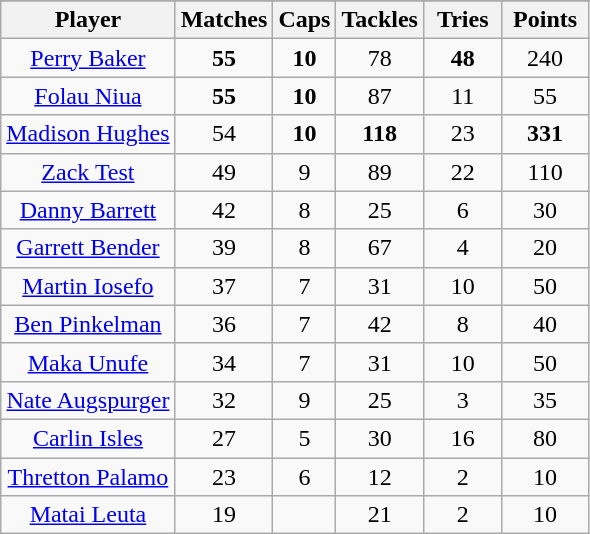<table class="wikitable sortable" style="text-align: center;">
<tr>
</tr>
<tr>
<th scope="col">Player</th>
<th scope="col">Matches</th>
<th scope="col">Caps</th>
<th scope="col">Tackles</th>
<th scope="col" width=45>Tries</th>
<th scope="col" width=50>Points</th>
</tr>
<tr>
<td><a href='#'>Perry Baker</a></td>
<td><strong>55</strong></td>
<td><strong>10</strong></td>
<td>78</td>
<td><strong>48</strong></td>
<td>240</td>
</tr>
<tr>
<td><a href='#'>Folau Niua</a></td>
<td><strong>55</strong></td>
<td><strong>10</strong></td>
<td>87</td>
<td>11</td>
<td>55</td>
</tr>
<tr>
<td><a href='#'>Madison Hughes</a></td>
<td>54</td>
<td><strong>10</strong></td>
<td><strong>118</strong></td>
<td>23</td>
<td><strong>331</strong></td>
</tr>
<tr>
<td><a href='#'>Zack Test</a></td>
<td>49</td>
<td>9</td>
<td>89</td>
<td>22</td>
<td>110</td>
</tr>
<tr>
<td><a href='#'>Danny Barrett</a></td>
<td>42</td>
<td>8</td>
<td>25</td>
<td>6</td>
<td>30</td>
</tr>
<tr>
<td><a href='#'>Garrett Bender</a></td>
<td>39</td>
<td>8</td>
<td>67</td>
<td>4</td>
<td>20</td>
</tr>
<tr>
<td><a href='#'>Martin Iosefo</a></td>
<td>37</td>
<td>7</td>
<td>31</td>
<td>10</td>
<td>50</td>
</tr>
<tr>
<td><a href='#'>Ben Pinkelman</a></td>
<td>36</td>
<td>7</td>
<td>42</td>
<td>8</td>
<td>40</td>
</tr>
<tr>
<td><a href='#'>Maka Unufe</a></td>
<td>34</td>
<td>7</td>
<td>31</td>
<td>10</td>
<td>50</td>
</tr>
<tr>
<td><a href='#'>Nate Augspurger</a></td>
<td>32</td>
<td>9</td>
<td>25</td>
<td>3</td>
<td>35</td>
</tr>
<tr>
<td><a href='#'>Carlin Isles</a></td>
<td>27</td>
<td>5</td>
<td>30</td>
<td>16</td>
<td>80</td>
</tr>
<tr>
<td><a href='#'>Thretton Palamo</a></td>
<td>23</td>
<td>6</td>
<td>12</td>
<td>2</td>
<td>10</td>
</tr>
<tr>
<td><a href='#'>Matai Leuta</a></td>
<td>19</td>
<td></td>
<td>21</td>
<td>2</td>
<td>10</td>
</tr>
</table>
